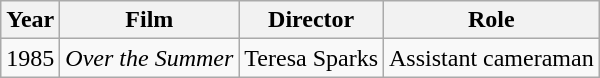<table class="wikitable">
<tr>
<th>Year</th>
<th>Film</th>
<th>Director</th>
<th>Role</th>
</tr>
<tr>
<td>1985</td>
<td><em>Over the Summer</em></td>
<td>Teresa Sparks</td>
<td>Assistant cameraman</td>
</tr>
</table>
